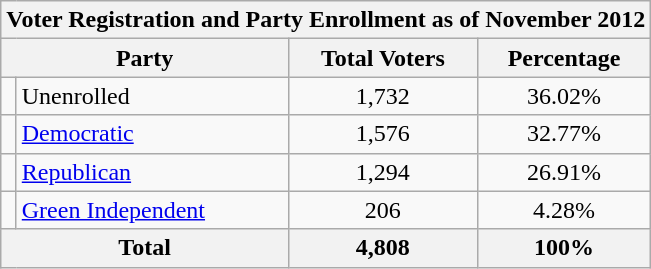<table class=wikitable>
<tr>
<th colspan = 6>Voter Registration and Party Enrollment as of November 2012</th>
</tr>
<tr>
<th colspan = 2>Party</th>
<th>Total Voters</th>
<th>Percentage</th>
</tr>
<tr>
<td></td>
<td>Unenrolled</td>
<td align = center>1,732</td>
<td align = center>36.02%</td>
</tr>
<tr>
<td></td>
<td><a href='#'>Democratic</a></td>
<td align = center>1,576</td>
<td align = center>32.77%</td>
</tr>
<tr>
<td></td>
<td><a href='#'>Republican</a></td>
<td align = center>1,294</td>
<td align = center>26.91%</td>
</tr>
<tr>
<td></td>
<td><a href='#'>Green Independent</a></td>
<td align = center>206</td>
<td align = center>4.28%</td>
</tr>
<tr>
<th colspan = 2>Total</th>
<th align = center>4,808</th>
<th align = center>100%</th>
</tr>
</table>
